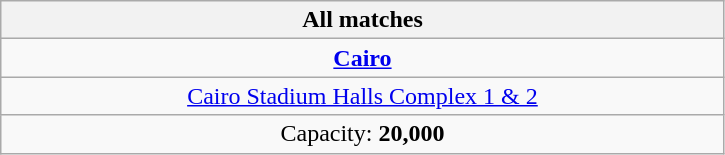<table class=wikitable style=text-align:center>
<tr>
<th width=50%>All matches</th>
</tr>
<tr>
<td> <strong><a href='#'>Cairo</a></strong></td>
</tr>
<tr>
<td><a href='#'>Cairo Stadium Halls Complex 1 & 2</a></td>
</tr>
<tr>
<td>Capacity: <strong>20,000</strong></td>
</tr>
</table>
